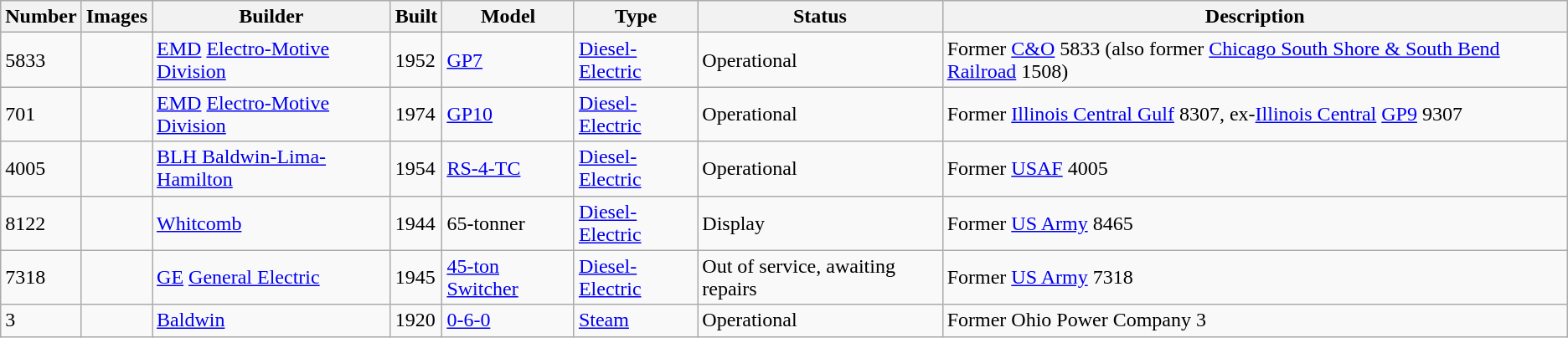<table class="wikitable" style="font-size:100%;">
<tr>
<th>Number</th>
<th>Images</th>
<th>Builder</th>
<th>Built</th>
<th>Model</th>
<th>Type</th>
<th>Status</th>
<th>Description</th>
</tr>
<tr>
<td>5833</td>
<td></td>
<td><a href='#'>EMD</a> <a href='#'>Electro-Motive Division</a></td>
<td>1952</td>
<td><a href='#'>GP7</a></td>
<td><a href='#'>Diesel-Electric</a></td>
<td>Operational</td>
<td>Former <a href='#'>C&O</a> 5833 (also former <a href='#'>Chicago South Shore & South Bend Railroad</a> 1508)</td>
</tr>
<tr>
<td>701</td>
<td></td>
<td><a href='#'>EMD</a> <a href='#'>Electro-Motive Division</a></td>
<td>1974</td>
<td><a href='#'>GP10</a></td>
<td><a href='#'>Diesel-Electric</a></td>
<td>Operational</td>
<td>Former <a href='#'>Illinois Central Gulf</a> 8307, ex-<a href='#'>Illinois Central</a> <a href='#'>GP9</a> 9307</td>
</tr>
<tr>
<td>4005</td>
<td></td>
<td><a href='#'>BLH Baldwin-Lima-Hamilton</a></td>
<td>1954</td>
<td><a href='#'>RS-4-TC</a></td>
<td><a href='#'>Diesel-Electric</a></td>
<td>Operational</td>
<td>Former <a href='#'>USAF</a> 4005</td>
</tr>
<tr>
<td>8122</td>
<td></td>
<td><a href='#'>Whitcomb</a></td>
<td>1944</td>
<td>65-tonner</td>
<td><a href='#'>Diesel-Electric</a></td>
<td>Display</td>
<td>Former <a href='#'>US Army</a> 8465</td>
</tr>
<tr>
<td>7318</td>
<td></td>
<td><a href='#'>GE</a> <a href='#'>General Electric</a></td>
<td>1945</td>
<td><a href='#'>45-ton Switcher</a></td>
<td><a href='#'>Diesel-Electric</a></td>
<td>Out of service, awaiting repairs</td>
<td>Former <a href='#'>US Army</a> 7318</td>
</tr>
<tr>
<td>3</td>
<td></td>
<td><a href='#'>Baldwin</a></td>
<td>1920</td>
<td><a href='#'>0-6-0</a></td>
<td><a href='#'>Steam</a></td>
<td>Operational</td>
<td>Former Ohio Power Company 3</td>
</tr>
</table>
